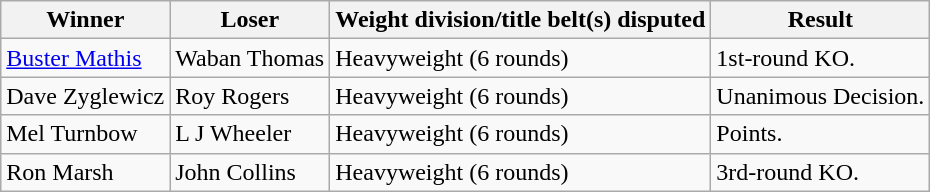<table class=wikitable>
<tr>
<th>Winner</th>
<th>Loser</th>
<th>Weight division/title belt(s) disputed</th>
<th>Result</th>
</tr>
<tr>
<td> <a href='#'>Buster Mathis</a></td>
<td> Waban Thomas</td>
<td>Heavyweight (6 rounds)</td>
<td>1st-round KO.</td>
</tr>
<tr>
<td> Dave Zyglewicz</td>
<td> Roy Rogers</td>
<td>Heavyweight (6 rounds)</td>
<td>Unanimous Decision.</td>
</tr>
<tr>
<td> Mel Turnbow</td>
<td> L J Wheeler</td>
<td>Heavyweight (6 rounds)</td>
<td>Points.</td>
</tr>
<tr>
<td> Ron Marsh</td>
<td> John Collins</td>
<td>Heavyweight (6 rounds)</td>
<td>3rd-round KO.</td>
</tr>
</table>
